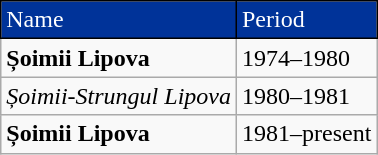<table class="wikitable" style="text-align: left">
<tr>
<td style="background:#003399;color:#FFFFFF;border:1px solid #000000">Name</td>
<td style="background:#003399;color:#FFFFFF;border:1px solid #000000">Period</td>
</tr>
<tr>
<td align=left><strong>Șoimii Lipova</strong></td>
<td>1974–1980</td>
</tr>
<tr>
<td align=left><em>Șoimii-Strungul Lipova</em></td>
<td>1980–1981</td>
</tr>
<tr>
<td align=left><strong>Șoimii Lipova</strong></td>
<td>1981–present</td>
</tr>
</table>
